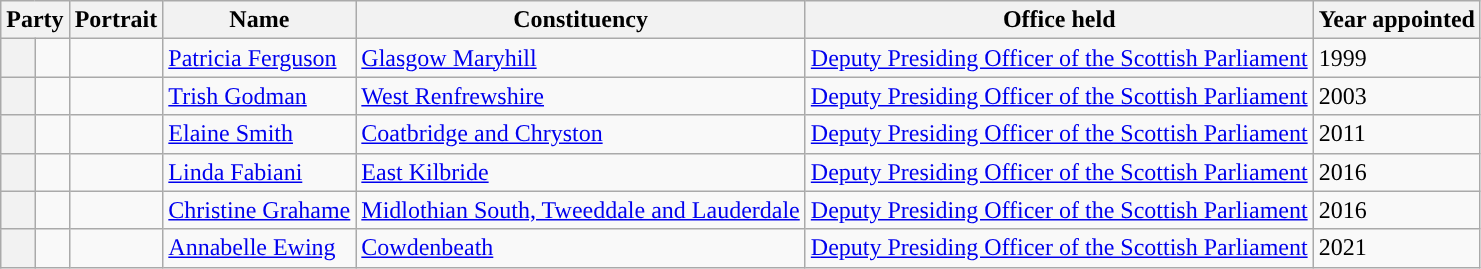<table class="wikitable sortable">
<tr>
<th colspan=2>Party</th>
<th>Portrait</th>
<th>Name</th>
<th>Constituency</th>
<th>Office held</th>
<th>Year appointed</th>
</tr>
<tr>
<th style="background-color: "></th>
<td></td>
<td></td>
<td><a href='#'>Patricia Ferguson</a></td>
<td><a href='#'>Glasgow Maryhill</a></td>
<td><a href='#'>Deputy Presiding Officer of the Scottish Parliament</a></td>
<td>1999</td>
</tr>
<tr>
<th style="background-color: "></th>
<td></td>
<td></td>
<td><a href='#'>Trish Godman</a></td>
<td><a href='#'>West Renfrewshire</a></td>
<td><a href='#'>Deputy Presiding Officer of the Scottish Parliament</a></td>
<td>2003</td>
</tr>
<tr>
<th style="background-color: "></th>
<td></td>
<td></td>
<td><a href='#'>Elaine Smith</a></td>
<td><a href='#'>Coatbridge and Chryston</a></td>
<td><a href='#'>Deputy Presiding Officer of the Scottish Parliament</a></td>
<td>2011</td>
</tr>
<tr>
<th style="background-color: "></th>
<td></td>
<td></td>
<td><a href='#'>Linda Fabiani</a></td>
<td><a href='#'>East Kilbride</a></td>
<td><a href='#'>Deputy Presiding Officer of the Scottish Parliament</a></td>
<td>2016</td>
</tr>
<tr>
<th style="background-color: "></th>
<td></td>
<td></td>
<td><a href='#'>Christine Grahame</a></td>
<td><a href='#'>Midlothian South, Tweeddale and Lauderdale</a></td>
<td><a href='#'>Deputy Presiding Officer of the Scottish Parliament</a></td>
<td>2016</td>
</tr>
<tr>
<th style="background-color: "></th>
<td></td>
<td></td>
<td><a href='#'>Annabelle Ewing</a></td>
<td><a href='#'>Cowdenbeath</a></td>
<td><a href='#'>Deputy Presiding Officer of the Scottish Parliament</a></td>
<td>2021</td>
</tr>
</table>
